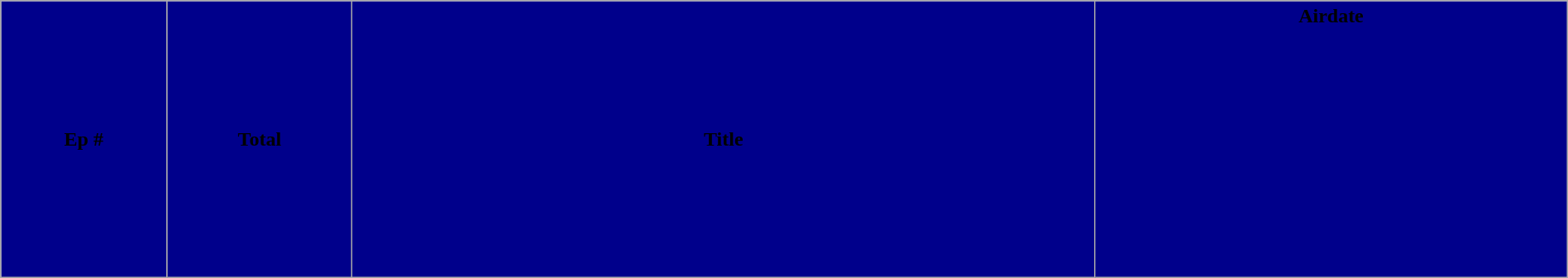<table class="wikitable plainrowheaders" style="width:100%;">
<tr>
<th style="background:darkblue; width:1%;"><span>Ep #</span></th>
<th style="background:darkblue; width:1%;"><span>Total</span></th>
<th style="background:darkblue; width:5%;"><span>Title</span></th>
<th style="background:darkblue; width:3%;"><span>Airdate</span><br><br><br><br><br><br><br><br><br><br><br><br></th>
</tr>
</table>
